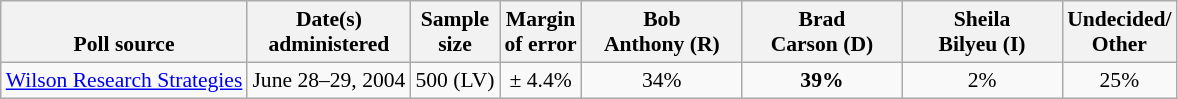<table class="wikitable" style="font-size:90%;text-align:center;">
<tr style="vertical-align:bottom">
<th>Poll source</th>
<th>Date(s)<br>administered</th>
<th>Sample<br>size</th>
<th>Margin<br>of error</th>
<th style="width:100px;">Bob<br>Anthony (R)</th>
<th style="width:100px;">Brad<br>Carson (D)</th>
<th style="width:100px;">Sheila<br>Bilyeu (I)</th>
<th>Undecided/<br>Other</th>
</tr>
<tr>
<td style="text-align:left;"><a href='#'>Wilson Research Strategies</a></td>
<td>June 28–29, 2004</td>
<td>500 (LV)</td>
<td>± 4.4%</td>
<td>34%</td>
<td><strong>39%</strong></td>
<td>2%</td>
<td>25%</td>
</tr>
</table>
